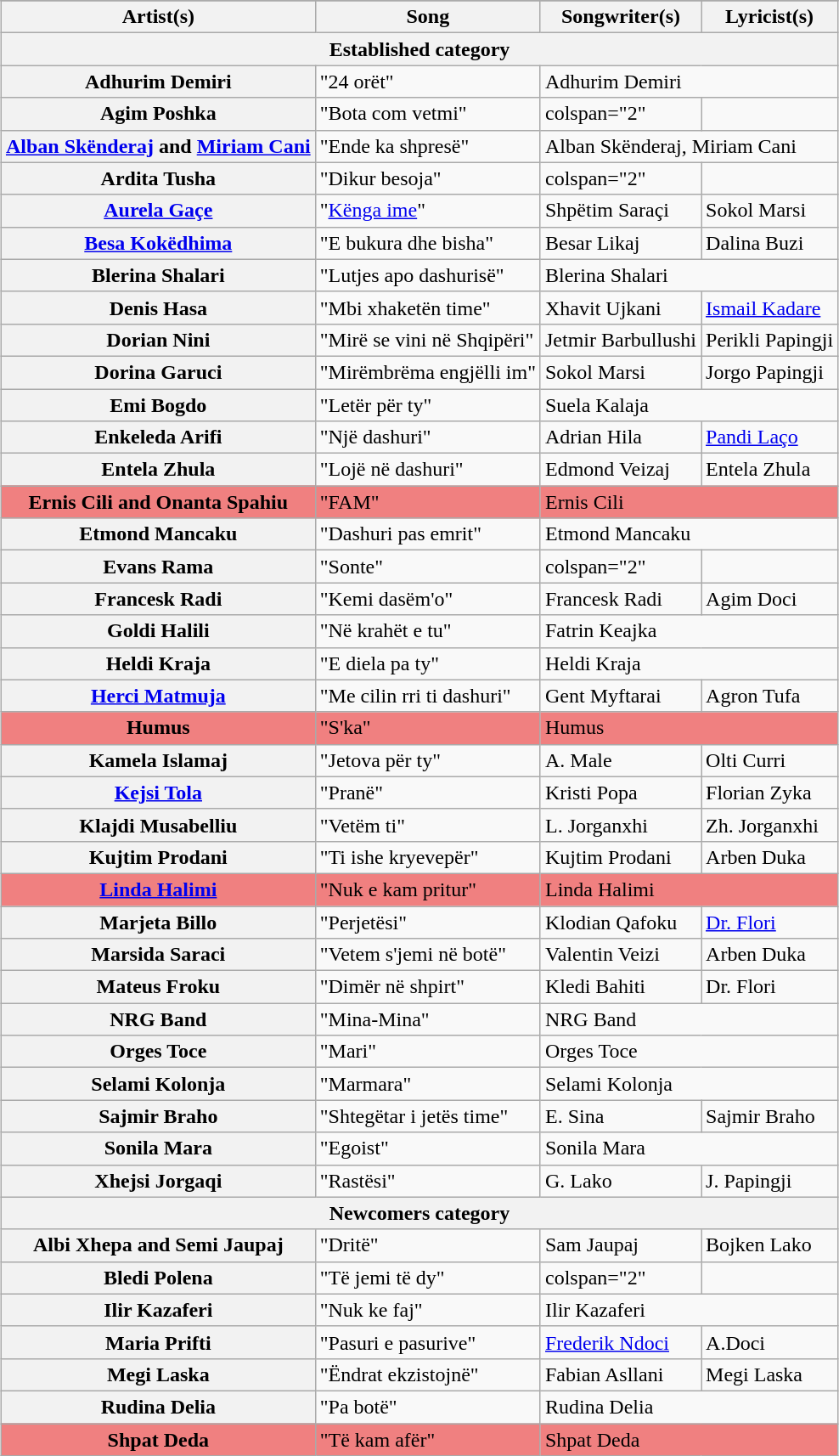<table class="wikitable sortable plainrowheaders" style="margin: 1em auto 1em auto">
<tr>
</tr>
<tr>
<th scope="col">Artist(s)</th>
<th scope="col">Song</th>
<th scope="col">Songwriter(s)</th>
<th scope="col">Lyricist(s)</th>
</tr>
<tr>
<th colspan="4">Established category</th>
</tr>
<tr>
<th scope="row">Adhurim Demiri</th>
<td>"24 orët"</td>
<td colspan="2">Adhurim Demiri</td>
</tr>
<tr>
<th scope="row">Agim Poshka</th>
<td>"Bota com vetmi"</td>
<td>colspan="2" </td>
</tr>
<tr>
<th scope="row"><a href='#'>Alban Skënderaj</a> and <a href='#'>Miriam Cani</a></th>
<td>"Ende ka shpresë"</td>
<td colspan="2">Alban Skënderaj, Miriam Cani</td>
</tr>
<tr>
<th scope="row">Ardita Tusha</th>
<td>"Dikur besoja"</td>
<td>colspan="2" </td>
</tr>
<tr>
<th scope="row"><a href='#'>Aurela Gaçe</a></th>
<td>"<a href='#'>Kënga ime</a>"</td>
<td>Shpëtim Saraçi</td>
<td>Sokol Marsi</td>
</tr>
<tr>
<th scope="row"><a href='#'>Besa Kokëdhima</a></th>
<td>"E bukura dhe bisha"</td>
<td>Besar Likaj</td>
<td>Dalina Buzi</td>
</tr>
<tr>
<th scope="row">Blerina Shalari</th>
<td>"Lutjes apo dashurisë"</td>
<td colspan="2">Blerina Shalari</td>
</tr>
<tr>
<th scope="row">Denis Hasa</th>
<td>"Mbi xhaketën time"</td>
<td>Xhavit Ujkani</td>
<td><a href='#'>Ismail Kadare</a></td>
</tr>
<tr>
<th scope="row">Dorian Nini</th>
<td>"Mirë se vini në Shqipëri"</td>
<td>Jetmir Barbullushi</td>
<td>Perikli Papingji</td>
</tr>
<tr>
<th scope="row">Dorina Garuci</th>
<td>"Mirëmbrëma engjëlli im"</td>
<td>Sokol Marsi</td>
<td>Jorgo Papingji</td>
</tr>
<tr>
<th scope="row">Emi Bogdo</th>
<td>"Letër për ty"</td>
<td colspan="2">Suela Kalaja</td>
</tr>
<tr>
<th scope="row">Enkeleda Arifi</th>
<td>"Një dashuri"</td>
<td>Adrian Hila</td>
<td><a href='#'>Pandi Laço</a></td>
</tr>
<tr>
<th scope="row">Entela Zhula</th>
<td>"Lojë në dashuri"</td>
<td>Edmond Veizaj</td>
<td>Entela Zhula</td>
</tr>
<tr style="background:#F08080">
<th scope="row" style="background:#F08080">Ernis Cili and Onanta Spahiu</th>
<td>"FAM"</td>
<td colspan="2">Ernis Cili</td>
</tr>
<tr>
<th scope="row">Etmond Mancaku</th>
<td>"Dashuri pas emrit"</td>
<td colspan="2">Etmond Mancaku</td>
</tr>
<tr>
<th scope="row">Evans Rama</th>
<td>"Sonte"</td>
<td>colspan="2" </td>
</tr>
<tr>
<th scope="row">Francesk Radi</th>
<td>"Kemi dasëm'o"</td>
<td>Francesk Radi</td>
<td>Agim Doci</td>
</tr>
<tr>
<th scope="row">Goldi Halili</th>
<td>"Në krahët e tu"</td>
<td colspan="2">Fatrin Keajka</td>
</tr>
<tr>
<th scope="row">Heldi Kraja</th>
<td>"E diela pa ty"</td>
<td colspan="2">Heldi Kraja</td>
</tr>
<tr>
<th scope="row"><a href='#'>Herci Matmuja</a></th>
<td>"Me cilin rri ti dashuri"</td>
<td>Gent Myftarai</td>
<td>Agron Tufa</td>
</tr>
<tr style="background:#F08080">
<th scope="row" style="background:#F08080">Humus</th>
<td>"S'ka"</td>
<td colspan="2">Humus</td>
</tr>
<tr>
<th scope="row">Kamela Islamaj</th>
<td>"Jetova për ty"</td>
<td>A. Male</td>
<td>Olti Curri</td>
</tr>
<tr>
<th scope="row"><a href='#'>Kejsi Tola</a></th>
<td>"Pranë"</td>
<td>Kristi Popa</td>
<td>Florian Zyka</td>
</tr>
<tr>
<th scope="row">Klajdi Musabelliu</th>
<td>"Vetëm ti"</td>
<td>L. Jorganxhi</td>
<td>Zh. Jorganxhi</td>
</tr>
<tr>
<th scope="row">Kujtim Prodani</th>
<td>"Ti ishe kryevepër"</td>
<td>Kujtim Prodani</td>
<td>Arben Duka</td>
</tr>
<tr style="background:#F08080">
<th scope="row" style="background:#F08080"><a href='#'>Linda Halimi</a></th>
<td>"Nuk e kam pritur"</td>
<td colspan="2">Linda Halimi</td>
</tr>
<tr>
<th scope="row">Marjeta Billo</th>
<td>"Perjetësi"</td>
<td>Klodian Qafoku</td>
<td><a href='#'>Dr. Flori</a></td>
</tr>
<tr>
<th scope="row">Marsida Saraci</th>
<td>"Vetem s'jemi në botë"</td>
<td>Valentin Veizi</td>
<td>Arben Duka</td>
</tr>
<tr>
<th scope="row">Mateus Froku</th>
<td>"Dimër në shpirt"</td>
<td>Kledi Bahiti</td>
<td>Dr. Flori</td>
</tr>
<tr>
<th scope="row">NRG Band</th>
<td>"Mina-Mina"</td>
<td colspan="2">NRG Band</td>
</tr>
<tr>
<th scope="row">Orges Toce</th>
<td>"Mari"</td>
<td colspan="2">Orges Toce</td>
</tr>
<tr>
<th scope="row">Selami Kolonja</th>
<td>"Marmara"</td>
<td colspan="2">Selami Kolonja</td>
</tr>
<tr>
<th scope="row">Sajmir Braho</th>
<td>"Shtegëtar i jetës time"</td>
<td>E. Sina</td>
<td>Sajmir Braho</td>
</tr>
<tr>
<th scope="row">Sonila Mara</th>
<td>"Egoist"</td>
<td colspan="2">Sonila Mara</td>
</tr>
<tr>
<th scope="row">Xhejsi Jorgaqi</th>
<td>"Rastësi"</td>
<td>G. Lako</td>
<td>J. Papingji</td>
</tr>
<tr>
<th colspan="4">Newcomers category</th>
</tr>
<tr>
<th scope="row">Albi Xhepa and Semi Jaupaj</th>
<td>"Dritë"</td>
<td>Sam Jaupaj</td>
<td>Bojken Lako</td>
</tr>
<tr>
<th scope="row">Bledi Polena</th>
<td>"Të jemi të dy"</td>
<td>colspan="2" </td>
</tr>
<tr>
<th scope="row">Ilir Kazaferi</th>
<td>"Nuk ke faj"</td>
<td colspan="2">Ilir Kazaferi</td>
</tr>
<tr>
<th scope="row">Maria Prifti</th>
<td>"Pasuri e pasurive"</td>
<td><a href='#'>Frederik Ndoci</a></td>
<td>A.Doci</td>
</tr>
<tr>
<th scope="row">Megi Laska</th>
<td>"Ëndrat ekzistojnë"</td>
<td>Fabian Asllani</td>
<td>Megi Laska</td>
</tr>
<tr>
<th scope="row">Rudina Delia</th>
<td>"Pa botë"</td>
<td colspan="2">Rudina Delia</td>
</tr>
<tr style="background:#F08080">
<th scope="row" style="background:#F08080">Shpat Deda</th>
<td>"Të kam afër"</td>
<td colspan="2">Shpat Deda</td>
</tr>
</table>
